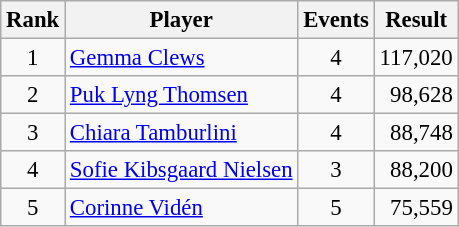<table class="wikitable" style="font-size:95%;">
<tr>
<th>Rank</th>
<th>Player</th>
<th>Events</th>
<th>Result</th>
</tr>
<tr>
<td align=center>1</td>
<td> <a href='#'>Gemma Clews</a></td>
<td align=center>4</td>
<td align=right>117,020</td>
</tr>
<tr>
<td align=center>2</td>
<td> <a href='#'>Puk Lyng Thomsen</a></td>
<td align=center>4</td>
<td align=right>98,628</td>
</tr>
<tr>
<td align=center>3</td>
<td> <a href='#'>Chiara Tamburlini</a></td>
<td align=center>4</td>
<td align=right>88,748</td>
</tr>
<tr>
<td align=center>4</td>
<td> <a href='#'>Sofie Kibsgaard Nielsen</a></td>
<td align=center>3</td>
<td align=right>88,200</td>
</tr>
<tr>
<td align=center>5</td>
<td> <a href='#'>Corinne Vidén</a></td>
<td align=center>5</td>
<td align=right>75,559</td>
</tr>
</table>
